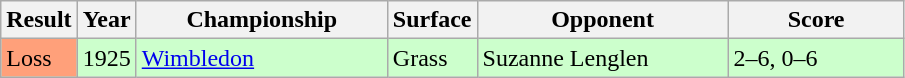<table class="sortable wikitable">
<tr>
<th style="width:40px">Result</th>
<th style="width:30px">Year</th>
<th style="width:160px">Championship</th>
<th style="width:50px">Surface</th>
<th style="width:160px">Opponent</th>
<th style="width:110px" class="unsortable">Score</th>
</tr>
<tr style="background:#cfc;">
<td style="background:#ffa07a;">Loss</td>
<td>1925</td>
<td><a href='#'>Wimbledon</a></td>
<td>Grass</td>
<td> Suzanne Lenglen</td>
<td>2–6, 0–6</td>
</tr>
</table>
